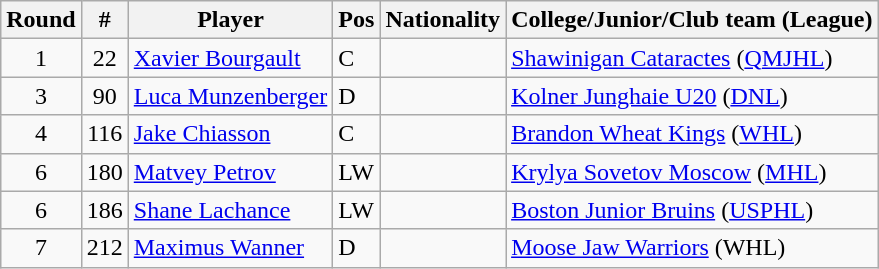<table class="wikitable">
<tr>
<th>Round</th>
<th>#</th>
<th>Player</th>
<th>Pos</th>
<th>Nationality</th>
<th>College/Junior/Club team (League)</th>
</tr>
<tr>
<td style="text-align:center;">1</td>
<td style="text-align:center;">22</td>
<td><a href='#'>Xavier Bourgault</a></td>
<td>C</td>
<td></td>
<td><a href='#'>Shawinigan Cataractes</a> (<a href='#'>QMJHL</a>)</td>
</tr>
<tr>
<td style="text-align:center;">3</td>
<td style="text-align:center;">90</td>
<td><a href='#'>Luca Munzenberger</a></td>
<td>D</td>
<td></td>
<td><a href='#'>Kolner Junghaie U20</a> (<a href='#'>DNL</a>)</td>
</tr>
<tr>
<td style="text-align:center;">4</td>
<td style="text-align:center;">116</td>
<td><a href='#'>Jake Chiasson</a></td>
<td>C</td>
<td></td>
<td><a href='#'>Brandon Wheat Kings</a> (<a href='#'>WHL</a>)</td>
</tr>
<tr>
<td style="text-align:center;">6</td>
<td style="text-align:center;">180</td>
<td><a href='#'>Matvey Petrov</a></td>
<td>LW</td>
<td></td>
<td><a href='#'>Krylya Sovetov Moscow</a> (<a href='#'>MHL</a>)</td>
</tr>
<tr>
<td style="text-align:center;">6</td>
<td style="text-align:center;">186</td>
<td><a href='#'>Shane Lachance</a></td>
<td>LW</td>
<td></td>
<td><a href='#'>Boston Junior Bruins</a> (<a href='#'>USPHL</a>)</td>
</tr>
<tr>
<td style="text-align:center;">7</td>
<td style="text-align:center;">212</td>
<td><a href='#'>Maximus Wanner</a></td>
<td>D</td>
<td></td>
<td><a href='#'>Moose Jaw Warriors</a> (WHL)</td>
</tr>
</table>
